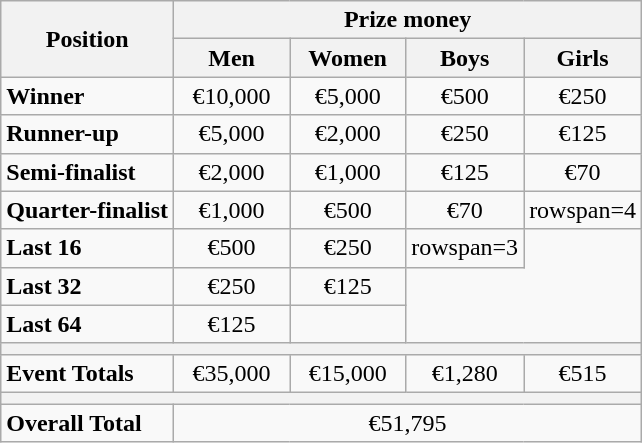<table class="wikitable">
<tr>
<th rowspan=2>Position</th>
<th colspan=4>Prize money</th>
</tr>
<tr>
<th width=70px>Men</th>
<th width=70px>Women</th>
<th width=70px>Boys</th>
<th width=70px>Girls</th>
</tr>
<tr>
<td><strong>Winner</strong></td>
<td align="center">€10,000</td>
<td align="center">€5,000</td>
<td align="center">€500</td>
<td align="center">€250</td>
</tr>
<tr>
<td><strong>Runner-up</strong></td>
<td align="center">€5,000</td>
<td align="center">€2,000</td>
<td align="center">€250</td>
<td align="center">€125</td>
</tr>
<tr>
<td><strong>Semi-finalist</strong></td>
<td align="center">€2,000</td>
<td align="center">€1,000</td>
<td align="center">€125</td>
<td align="center">€70</td>
</tr>
<tr>
<td><strong>Quarter-finalist</strong></td>
<td align="center">€1,000</td>
<td align="center">€500</td>
<td align="center">€70</td>
<td>rowspan=4 </td>
</tr>
<tr>
<td><strong>Last 16</strong></td>
<td align="center">€500</td>
<td align="center">€250</td>
<td>rowspan=3 </td>
</tr>
<tr>
<td><strong>Last 32</strong></td>
<td align="center">€250</td>
<td align="center">€125</td>
</tr>
<tr>
<td><strong>Last 64</strong></td>
<td align="center">€125</td>
<td></td>
</tr>
<tr>
<th colspan="5"></th>
</tr>
<tr>
<td><strong>Event Totals</strong></td>
<td align="center">€35,000</td>
<td align="center">€15,000</td>
<td align="center">€1,280</td>
<td align="center">€515</td>
</tr>
<tr>
<th colspan="5"></th>
</tr>
<tr>
<td><strong>Overall Total</strong></td>
<td colspan="5" align="center">€51,795</td>
</tr>
</table>
